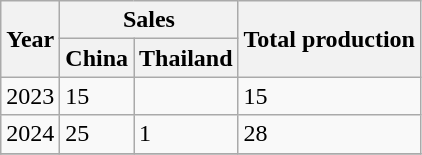<table class="wikitable">
<tr>
<th rowspan="2">Year</th>
<th colspan="2">Sales</th>
<th rowspan="2">Total production</th>
</tr>
<tr>
<th>China</th>
<th>Thailand</th>
</tr>
<tr>
<td>2023</td>
<td>15</td>
<td></td>
<td>15</td>
</tr>
<tr>
<td>2024</td>
<td>25</td>
<td>1</td>
<td>28</td>
</tr>
<tr>
</tr>
</table>
